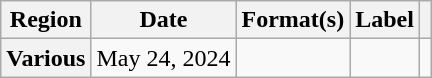<table class="wikitable plainrowheaders">
<tr>
<th scope="col">Region</th>
<th scope="col">Date</th>
<th scope="col">Format(s)</th>
<th scope="col">Label</th>
<th scope="col"></th>
</tr>
<tr>
<th scope="row">Various</th>
<td>May 24, 2024</td>
<td></td>
<td></td>
<td align="center"></td>
</tr>
</table>
